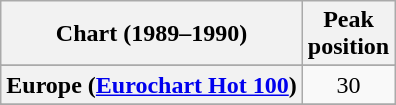<table class="wikitable sortable plainrowheaders" style="text-align:center">
<tr>
<th>Chart (1989–1990)</th>
<th>Peak<br>position</th>
</tr>
<tr>
</tr>
<tr>
<th scope="row">Europe (<a href='#'>Eurochart Hot 100</a>)</th>
<td>30</td>
</tr>
<tr>
</tr>
<tr>
</tr>
<tr>
</tr>
<tr>
</tr>
<tr>
</tr>
<tr>
</tr>
</table>
